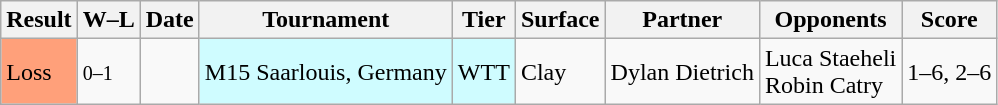<table class="wikitable">
<tr>
<th>Result</th>
<th class="unsortable">W–L</th>
<th>Date</th>
<th>Tournament</th>
<th>Tier</th>
<th>Surface</th>
<th>Partner</th>
<th>Opponents</th>
<th class="unsortable">Score</th>
</tr>
<tr>
<td bgcolor=ffa07a>Loss</td>
<td><small>0–1</small></td>
<td></td>
<td bgcolor=cffcff>M15 Saarlouis, Germany</td>
<td style="background:#cffcff;">WTT</td>
<td>Clay</td>
<td> Dylan Dietrich</td>
<td> Luca Staeheli<br> Robin Catry</td>
<td>1–6, 2–6</td>
</tr>
</table>
